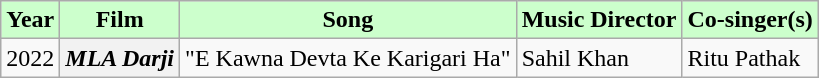<table class="wikitable sortable">
<tr>
<th style="background:#cfc; text-align:center;"><strong>Year</strong></th>
<th style="background:#cfc; text-align:center;"><strong>Film</strong></th>
<th style="background:#cfc; text-align:center;"><strong>Song</strong></th>
<th style="background:#cfc; text-align:center;"><strong>Music Director</strong></th>
<th style="background:#cfc; text-align:center;"><strong>Co-singer(s)</strong></th>
</tr>
<tr>
<td>2022</td>
<th><em>MLA Darji</em></th>
<td>"E Kawna Devta Ke Karigari Ha"</td>
<td>Sahil Khan</td>
<td>Ritu Pathak</td>
</tr>
</table>
